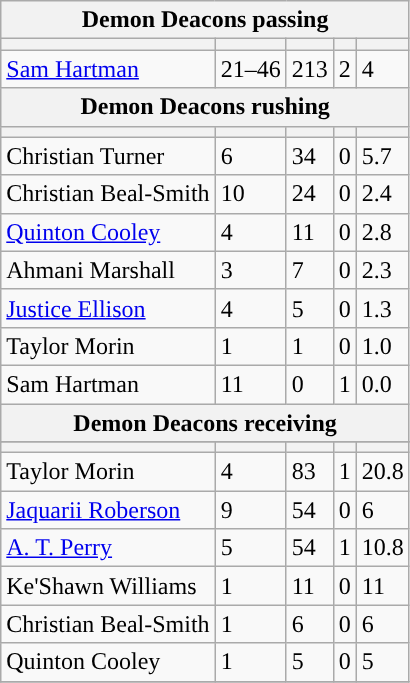<table class="wikitable plainrowheaders">
<tr>
<th colspan="6">Demon Deacons passing</th>
</tr>
<tr>
<th scope="col"></th>
<th scope="col"></th>
<th scope="col"></th>
<th scope="col"></th>
<th scope="col"></th>
</tr>
<tr>
<td><a href='#'>Sam Hartman</a></td>
<td>21–46</td>
<td>213</td>
<td>2</td>
<td>4</td>
</tr>
<tr>
<th colspan="6">Demon Deacons rushing</th>
</tr>
<tr>
<th scope="col"></th>
<th scope="col"></th>
<th scope="col"></th>
<th scope="col"></th>
<th scope="col"></th>
</tr>
<tr>
<td>Christian Turner</td>
<td>6</td>
<td>34</td>
<td>0</td>
<td>5.7</td>
</tr>
<tr>
<td>Christian Beal-Smith</td>
<td>10</td>
<td>24</td>
<td>0</td>
<td>2.4</td>
</tr>
<tr>
<td><a href='#'>Quinton Cooley</a></td>
<td>4</td>
<td>11</td>
<td>0</td>
<td>2.8</td>
</tr>
<tr>
<td>Ahmani Marshall</td>
<td>3</td>
<td>7</td>
<td>0</td>
<td>2.3</td>
</tr>
<tr>
<td><a href='#'>Justice Ellison</a></td>
<td>4</td>
<td>5</td>
<td>0</td>
<td>1.3</td>
</tr>
<tr>
<td>Taylor Morin</td>
<td>1</td>
<td>1</td>
<td>0</td>
<td>1.0</td>
</tr>
<tr>
<td>Sam Hartman</td>
<td>11</td>
<td>0</td>
<td>1</td>
<td>0.0</td>
</tr>
<tr>
<th colspan="6">Demon Deacons receiving</th>
</tr>
<tr>
</tr>
<tr>
<th scope="col"></th>
<th scope="col"></th>
<th scope="col"></th>
<th scope="col"></th>
<th scope="col"></th>
</tr>
<tr>
<td>Taylor Morin</td>
<td>4</td>
<td>83</td>
<td>1</td>
<td>20.8</td>
</tr>
<tr>
<td><a href='#'>Jaquarii Roberson</a></td>
<td>9</td>
<td>54</td>
<td>0</td>
<td>6</td>
</tr>
<tr>
<td><a href='#'>A. T. Perry</a></td>
<td>5</td>
<td>54</td>
<td>1</td>
<td>10.8</td>
</tr>
<tr>
<td>Ke'Shawn Williams</td>
<td>1</td>
<td>11</td>
<td>0</td>
<td>11</td>
</tr>
<tr>
<td>Christian Beal-Smith</td>
<td>1</td>
<td>6</td>
<td>0</td>
<td>6</td>
</tr>
<tr>
<td>Quinton Cooley</td>
<td>1</td>
<td>5</td>
<td>0</td>
<td>5</td>
</tr>
<tr>
</tr>
</table>
